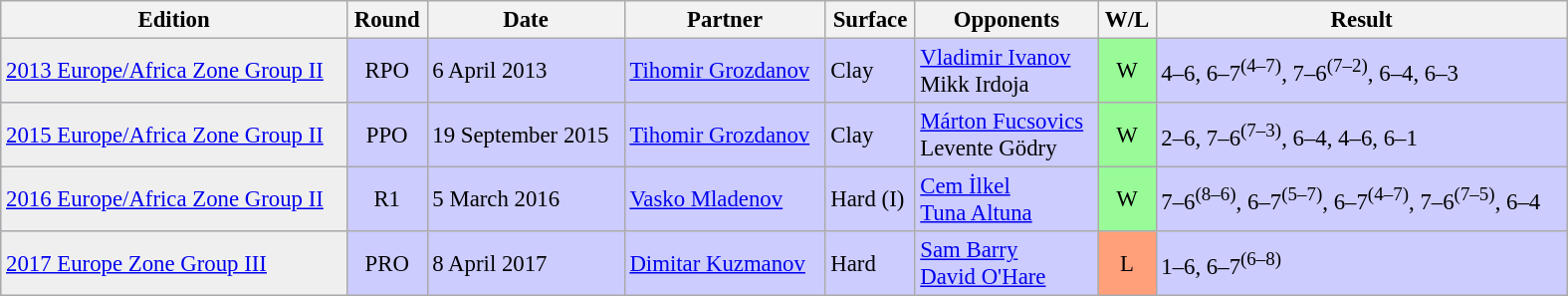<table class="wikitable" style="font-size:95%;" width="1050">
<tr>
<th>Edition</th>
<th>Round</th>
<th>Date</th>
<th>Partner</th>
<th>Surface</th>
<th>Opponents</th>
<th>W/L</th>
<th>Result</th>
</tr>
<tr bgcolor=#CCCCFF>
<td bgcolor=#efefef><a href='#'>2013 Europe/Africa Zone Group II</a></td>
<td align=center>RPO</td>
<td>6 April 2013</td>
<td> <a href='#'>Tihomir Grozdanov</a></td>
<td>Clay</td>
<td> <a href='#'>Vladimir Ivanov</a><br> Mikk Irdoja</td>
<td bgcolor=#98FB98 align=center>W</td>
<td>4–6, 6–7<sup>(4–7)</sup>, 7–6<sup>(7–2)</sup>, 6–4, 6–3</td>
</tr>
<tr bgcolor=#CCCCFF>
<td bgcolor=#efefef><a href='#'>2015 Europe/Africa Zone Group II</a></td>
<td align=center>PPO</td>
<td>19 September 2015</td>
<td> <a href='#'>Tihomir Grozdanov</a></td>
<td>Clay</td>
<td> <a href='#'>Márton Fucsovics</a><br> Levente Gödry</td>
<td bgcolor=#98FB98 align=center>W</td>
<td>2–6, 7–6<sup>(7–3)</sup>, 6–4, 4–6, 6–1</td>
</tr>
<tr bgcolor=#CCCCFF>
<td bgcolor=#efefef><a href='#'>2016 Europe/Africa Zone Group II</a></td>
<td align=center>R1</td>
<td>5 March 2016</td>
<td> <a href='#'>Vasko Mladenov</a></td>
<td>Hard (I)</td>
<td> <a href='#'>Cem İlkel</a><br> <a href='#'>Tuna Altuna</a></td>
<td bgcolor=#98FB98 align=center>W</td>
<td>7–6<sup>(8–6)</sup>, 6–7<sup>(5–7)</sup>, 6–7<sup>(4–7)</sup>, 7–6<sup>(7–5)</sup>, 6–4</td>
</tr>
<tr bgcolor=#CCCCFF>
<td bgcolor=#efefef><a href='#'>2017 Europe Zone Group III</a></td>
<td align=center>PRO</td>
<td>8 April 2017</td>
<td> <a href='#'>Dimitar Kuzmanov</a></td>
<td>Hard</td>
<td> <a href='#'>Sam Barry</a><br> <a href='#'>David O'Hare</a></td>
<td bgcolor=#FFA07A align=center>L</td>
<td>1–6, 6–7<sup>(6–8)</sup></td>
</tr>
</table>
